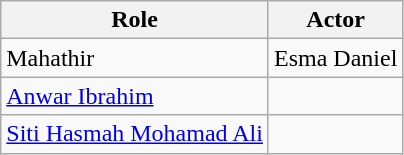<table class="wikitable">
<tr>
<th>Role</th>
<th>Actor</th>
</tr>
<tr>
<td>Mahathir</td>
<td>Esma Daniel</td>
</tr>
<tr>
<td><a href='#'>Anwar Ibrahim</a></td>
<td></td>
</tr>
<tr>
<td><a href='#'>Siti Hasmah Mohamad Ali</a></td>
<td></td>
</tr>
</table>
